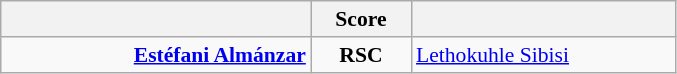<table class="wikitable" style="text-align: center; font-size:90% ">
<tr>
<th align="right" width="200"></th>
<th width="60">Score</th>
<th align="left" width="170"></th>
</tr>
<tr>
<td align=right><strong><a href='#'>Estéfani Almánzar</a></strong> </td>
<td align=center><strong>RSC</strong></td>
<td align=left> <a href='#'>Lethokuhle Sibisi</a></td>
</tr>
</table>
